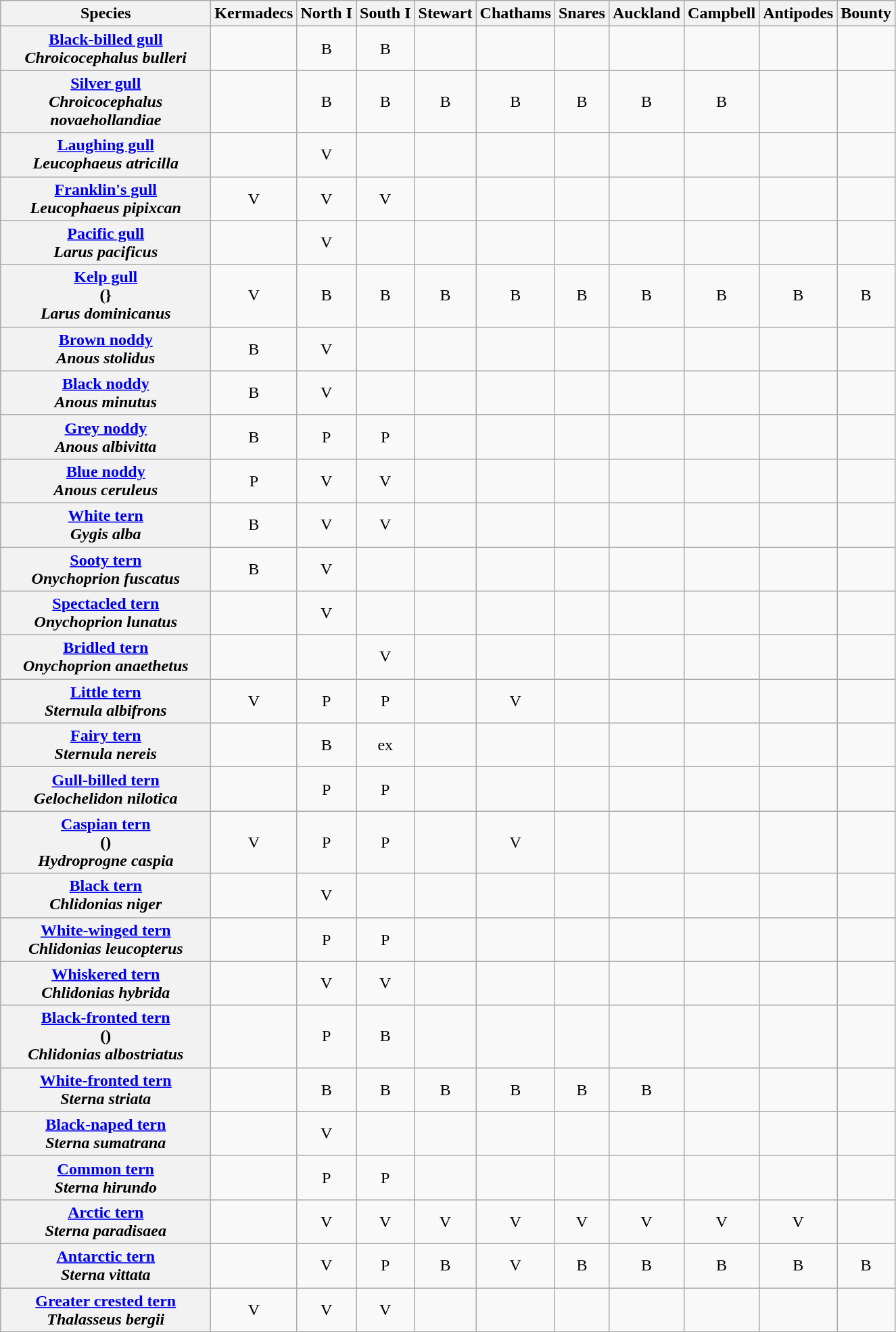<table class="wikitable" style="text-align:center">
<tr>
<th width="200">Species</th>
<th>Kermadecs</th>
<th>North I</th>
<th>South I</th>
<th>Stewart</th>
<th>Chathams</th>
<th>Snares</th>
<th>Auckland</th>
<th>Campbell</th>
<th>Antipodes</th>
<th>Bounty</th>
</tr>
<tr>
<th><a href='#'>Black-billed gull</a><br><em>Chroicocephalus bulleri</em></th>
<td></td>
<td>B</td>
<td>B</td>
<td></td>
<td></td>
<td></td>
<td></td>
<td></td>
<td></td>
<td></td>
</tr>
<tr>
<th><a href='#'>Silver gull</a><br><em>Chroicocephalus novaehollandiae</em></th>
<td></td>
<td>B</td>
<td>B</td>
<td>B</td>
<td>B</td>
<td>B</td>
<td>B</td>
<td>B</td>
<td></td>
<td></td>
</tr>
<tr>
<th><a href='#'>Laughing gull</a><br><em>Leucophaeus atricilla</em></th>
<td></td>
<td>V</td>
<td></td>
<td></td>
<td></td>
<td></td>
<td></td>
<td></td>
<td></td>
<td></td>
</tr>
<tr>
<th><a href='#'>Franklin's gull</a><br><em>Leucophaeus pipixcan</em></th>
<td>V</td>
<td>V</td>
<td>V</td>
<td></td>
<td></td>
<td></td>
<td></td>
<td></td>
<td></td>
<td></td>
</tr>
<tr>
<th><a href='#'>Pacific gull</a><br><em>Larus pacificus</em></th>
<td></td>
<td>V</td>
<td></td>
<td></td>
<td></td>
<td></td>
<td></td>
<td></td>
<td></td>
<td></td>
</tr>
<tr>
<th><a href='#'>Kelp gull</a><br>(}<br><em>Larus dominicanus</em></th>
<td>V</td>
<td>B</td>
<td>B</td>
<td>B</td>
<td>B</td>
<td>B</td>
<td>B</td>
<td>B</td>
<td>B</td>
<td>B</td>
</tr>
<tr>
<th><a href='#'>Brown noddy</a><br><em>Anous stolidus</em></th>
<td>B</td>
<td>V</td>
<td></td>
<td></td>
<td></td>
<td></td>
<td></td>
<td></td>
<td></td>
<td></td>
</tr>
<tr>
<th><a href='#'>Black noddy</a><br><em>Anous minutus</em></th>
<td>B</td>
<td>V</td>
<td></td>
<td></td>
<td></td>
<td></td>
<td></td>
<td></td>
<td></td>
<td></td>
</tr>
<tr>
<th><a href='#'>Grey noddy</a><br><em>Anous albivitta</em></th>
<td>B</td>
<td>P</td>
<td>P</td>
<td></td>
<td></td>
<td></td>
<td></td>
<td></td>
<td></td>
<td></td>
</tr>
<tr>
<th><a href='#'>Blue noddy</a><br><em>Anous ceruleus</em></th>
<td>P</td>
<td>V</td>
<td>V</td>
<td></td>
<td></td>
<td></td>
<td></td>
<td></td>
<td></td>
<td></td>
</tr>
<tr>
<th><a href='#'>White tern</a><br><em>Gygis alba</em></th>
<td>B</td>
<td>V</td>
<td>V</td>
<td></td>
<td></td>
<td></td>
<td></td>
<td></td>
<td></td>
<td></td>
</tr>
<tr>
<th><a href='#'>Sooty tern</a><br><em>Onychoprion fuscatus</em></th>
<td>B</td>
<td>V</td>
<td></td>
<td></td>
<td></td>
<td></td>
<td></td>
<td></td>
<td></td>
<td></td>
</tr>
<tr>
<th><a href='#'>Spectacled tern</a><br><em>Onychoprion lunatus</em></th>
<td></td>
<td>V</td>
<td></td>
<td></td>
<td></td>
<td></td>
<td></td>
<td></td>
<td></td>
<td></td>
</tr>
<tr>
<th><a href='#'>Bridled tern</a><br><em>Onychoprion anaethetus</em></th>
<td></td>
<td></td>
<td>V</td>
<td></td>
<td></td>
<td></td>
<td></td>
<td></td>
<td></td>
<td></td>
</tr>
<tr>
<th><a href='#'>Little tern</a><br><em>Sternula albifrons</em></th>
<td>V</td>
<td>P</td>
<td>P</td>
<td></td>
<td>V</td>
<td></td>
<td></td>
<td></td>
<td></td>
<td></td>
</tr>
<tr>
<th><a href='#'>Fairy tern</a><br><em>Sternula nereis</em></th>
<td></td>
<td>B</td>
<td>ex</td>
<td></td>
<td></td>
<td></td>
<td></td>
<td></td>
<td></td>
<td></td>
</tr>
<tr>
<th><a href='#'>Gull-billed tern</a><br><em>Gelochelidon nilotica</em></th>
<td></td>
<td>P</td>
<td>P</td>
<td></td>
<td></td>
<td></td>
<td></td>
<td></td>
<td></td>
<td></td>
</tr>
<tr>
<th><a href='#'>Caspian tern</a><br>()<br><em>Hydroprogne caspia</em></th>
<td>V</td>
<td>P</td>
<td>P</td>
<td></td>
<td>V</td>
<td></td>
<td></td>
<td></td>
<td></td>
<td></td>
</tr>
<tr>
<th><a href='#'>Black tern</a><br><em>Chlidonias niger</em></th>
<td></td>
<td>V</td>
<td></td>
<td></td>
<td></td>
<td></td>
<td></td>
<td></td>
<td></td>
<td></td>
</tr>
<tr>
<th><a href='#'>White-winged tern</a><br><em>Chlidonias leucopterus</em></th>
<td></td>
<td>P</td>
<td>P</td>
<td></td>
<td></td>
<td></td>
<td></td>
<td></td>
<td></td>
<td></td>
</tr>
<tr>
<th><a href='#'>Whiskered tern</a><br><em>Chlidonias hybrida</em></th>
<td></td>
<td>V</td>
<td>V</td>
<td></td>
<td></td>
<td></td>
<td></td>
<td></td>
<td></td>
<td></td>
</tr>
<tr>
<th><a href='#'>Black-fronted tern</a><br>()<br><em>Chlidonias albostriatus</em></th>
<td></td>
<td>P</td>
<td>B</td>
<td></td>
<td></td>
<td></td>
<td></td>
<td></td>
<td></td>
<td></td>
</tr>
<tr>
<th><a href='#'>White-fronted tern</a><br><em>Sterna striata</em></th>
<td></td>
<td>B</td>
<td>B</td>
<td>B</td>
<td>B</td>
<td>B</td>
<td>B</td>
<td></td>
<td></td>
<td></td>
</tr>
<tr>
<th><a href='#'>Black-naped tern</a><br><em>Sterna sumatrana</em></th>
<td></td>
<td>V</td>
<td></td>
<td></td>
<td></td>
<td></td>
<td></td>
<td></td>
<td></td>
<td></td>
</tr>
<tr>
<th><a href='#'>Common tern</a><br><em>Sterna hirundo</em></th>
<td></td>
<td>P</td>
<td>P</td>
<td></td>
<td></td>
<td></td>
<td></td>
<td></td>
<td></td>
<td></td>
</tr>
<tr>
<th><a href='#'>Arctic tern</a><br><em>Sterna paradisaea</em></th>
<td></td>
<td>V</td>
<td>V</td>
<td>V</td>
<td>V</td>
<td>V</td>
<td>V</td>
<td>V</td>
<td>V</td>
<td></td>
</tr>
<tr>
<th><a href='#'>Antarctic tern</a><br><em>Sterna vittata</em></th>
<td></td>
<td>V</td>
<td>P</td>
<td>B</td>
<td>V</td>
<td>B</td>
<td>B</td>
<td>B</td>
<td>B</td>
<td>B</td>
</tr>
<tr>
<th><a href='#'>Greater crested tern</a><br><em>Thalasseus bergii</em></th>
<td>V</td>
<td>V</td>
<td>V</td>
<td></td>
<td></td>
<td></td>
<td></td>
<td></td>
<td></td>
<td></td>
</tr>
</table>
